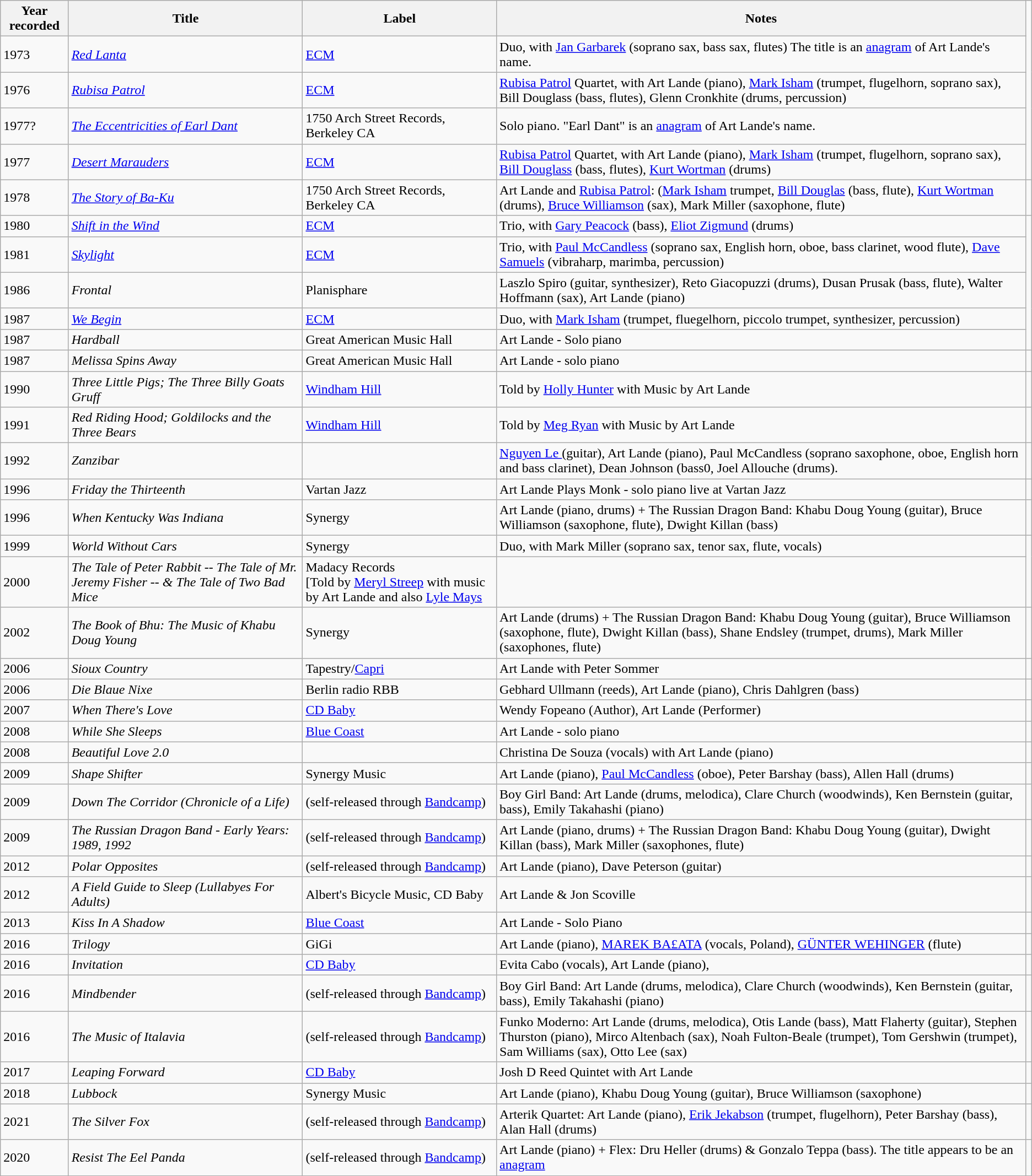<table class="wikitable sortable">
<tr>
<th>Year recorded</th>
<th>Title</th>
<th>Label</th>
<th>Notes</th>
</tr>
<tr>
<td>1973</td>
<td><em><a href='#'>Red Lanta</a></em></td>
<td><a href='#'>ECM</a></td>
<td>Duo, with <a href='#'>Jan Garbarek</a> (soprano sax, bass sax, flutes) The title is an <a href='#'>anagram</a> of Art Lande's name.</td>
</tr>
<tr>
<td>1976</td>
<td><em><a href='#'>Rubisa Patrol</a></em></td>
<td><a href='#'>ECM</a></td>
<td><a href='#'>Rubisa Patrol</a> Quartet, with Art Lande (piano), <a href='#'>Mark Isham</a> (trumpet, flugelhorn, soprano sax), Bill Douglass (bass, flutes), Glenn Cronkhite (drums, percussion)</td>
</tr>
<tr>
<td>1977?</td>
<td><em><a href='#'>The Eccentricities of Earl Dant</a></em></td>
<td>1750 Arch Street Records, Berkeley CA</td>
<td>Solo piano. "Earl Dant" is an <a href='#'>anagram</a> of Art Lande's name.</td>
</tr>
<tr>
<td>1977</td>
<td><em><a href='#'>Desert Marauders</a></em></td>
<td><a href='#'>ECM</a></td>
<td><a href='#'>Rubisa Patrol</a> Quartet, with Art Lande (piano), <a href='#'>Mark Isham</a> (trumpet, flugelhorn, soprano sax), <a href='#'>Bill Douglass</a> (bass, flutes), <a href='#'>Kurt Wortman</a> (drums)</td>
</tr>
<tr>
<td>1978</td>
<td><em><a href='#'>The Story of Ba-Ku</a></em></td>
<td>1750 Arch Street Records, Berkeley CA</td>
<td>Art Lande and <a href='#'>Rubisa Patrol</a>: (<a href='#'>Mark Isham</a> trumpet, <a href='#'>Bill Douglas</a> (bass, flute), <a href='#'>Kurt Wortman</a> (drums), <a href='#'>Bruce Williamson</a> (sax), Mark Miller (saxophone, flute)</td>
<td></td>
</tr>
<tr>
<td>1980</td>
<td><em><a href='#'>Shift in the Wind</a></em></td>
<td><a href='#'>ECM</a></td>
<td>Trio, with <a href='#'>Gary Peacock</a> (bass), <a href='#'>Eliot Zigmund</a> (drums)</td>
</tr>
<tr>
<td>1981</td>
<td><em><a href='#'>Skylight</a></em></td>
<td><a href='#'>ECM</a></td>
<td>Trio, with <a href='#'>Paul McCandless</a> (soprano sax, English horn, oboe, bass clarinet, wood flute), <a href='#'>Dave Samuels</a> (vibraharp, marimba, percussion)</td>
</tr>
<tr>
<td>1986</td>
<td><em>Frontal</em></td>
<td>Planisphare</td>
<td>Laszlo Spiro (guitar, synthesizer), Reto Giacopuzzi (drums), Dusan Prusak (bass, flute), Walter Hoffmann (sax), Art Lande (piano)</td>
</tr>
<tr>
<td>1987</td>
<td><em><a href='#'>We Begin</a></em></td>
<td><a href='#'>ECM</a></td>
<td>Duo, with <a href='#'>Mark Isham</a> (trumpet, fluegelhorn, piccolo trumpet, synthesizer, percussion)</td>
</tr>
<tr>
<td>1987</td>
<td><em>Hardball</em></td>
<td>Great American Music Hall</td>
<td>Art Lande - Solo piano</td>
</tr>
<tr>
<td>1987</td>
<td><em>Melissa Spins Away</em></td>
<td>Great American Music Hall</td>
<td>Art Lande - solo piano</td>
<td></td>
</tr>
<tr>
<td>1990</td>
<td><em>Three Little Pigs; The Three Billy Goats Gruff</em></td>
<td><a href='#'>Windham Hill</a></td>
<td>Told by <a href='#'>Holly Hunter</a> with Music by Art Lande</td>
<td></td>
</tr>
<tr>
<td>1991</td>
<td><em>Red Riding Hood; Goldilocks and the Three Bears</em></td>
<td><a href='#'>Windham Hill</a></td>
<td>Told by <a href='#'>Meg Ryan</a> with Music by Art Lande</td>
<td></td>
</tr>
<tr>
<td>1992</td>
<td><em>Zanzibar</em></td>
<td></td>
<td><a href='#'>Nguyen Le </a>(guitar), Art Lande (piano), Paul McCandless (soprano saxophone, oboe, English horn and bass clarinet), Dean Johnson (bass0, Joel Allouche (drums).</td>
<td></td>
</tr>
<tr>
<td>1996</td>
<td><em>Friday the Thirteenth</em></td>
<td>Vartan Jazz</td>
<td>Art Lande Plays Monk - solo piano live at Vartan Jazz</td>
<td></td>
</tr>
<tr>
<td>1996</td>
<td><em>When Kentucky Was Indiana</em></td>
<td>Synergy</td>
<td>Art Lande (piano, drums) + The Russian Dragon Band: Khabu Doug Young (guitar), Bruce Williamson (saxophone, flute), Dwight Killan (bass)</td>
<td></td>
</tr>
<tr>
<td>1999</td>
<td><em>World Without Cars</em></td>
<td>Synergy</td>
<td>Duo, with Mark Miller (soprano sax, tenor sax, flute, vocals)</td>
</tr>
<tr>
<td>2000</td>
<td><em>The Tale of Peter Rabbit -- The Tale of Mr. Jeremy Fisher -- & The Tale of Two Bad Mice</em></td>
<td>Madacy Records<br>[Told by <a href='#'>Meryl Streep</a> with music by Art Lande and also <a href='#'>Lyle Mays</a></td>
<td></td>
</tr>
<tr>
<td>2002</td>
<td><em>The Book of Bhu: The Music of Khabu Doug Young</em></td>
<td>Synergy</td>
<td>Art Lande (drums) + The Russian Dragon Band: Khabu Doug Young (guitar), Bruce Williamson (saxophone, flute), Dwight Killan (bass), Shane Endsley (trumpet, drums), Mark Miller (saxophones, flute)</td>
<td></td>
</tr>
<tr>
<td>2006</td>
<td><em>Sioux Country</em></td>
<td>Tapestry/<a href='#'>Capri</a></td>
<td>Art Lande with Peter Sommer</td>
<td></td>
</tr>
<tr>
<td>2006</td>
<td><em>Die Blaue Nixe</em></td>
<td>Berlin radio RBB</td>
<td>Gebhard Ullmann (reeds), Art Lande (piano), Chris Dahlgren (bass)</td>
<td></td>
</tr>
<tr>
<td>2007</td>
<td><em>When There's Love</em></td>
<td><a href='#'>CD Baby</a></td>
<td>Wendy Fopeano (Author), Art Lande (Performer)</td>
<td></td>
</tr>
<tr>
<td>2008</td>
<td><em>While She Sleeps</em></td>
<td><a href='#'>Blue Coast</a></td>
<td>Art Lande - solo piano</td>
<td></td>
</tr>
<tr>
<td>2008</td>
<td><em>Beautiful Love 2.0</em></td>
<td></td>
<td>Christina De Souza (vocals) with Art Lande (piano)</td>
<td></td>
</tr>
<tr>
<td>2009</td>
<td><em>Shape Shifter</em></td>
<td>Synergy Music</td>
<td>Art Lande (piano), <a href='#'>Paul McCandless</a> (oboe), Peter Barshay (bass), Allen Hall (drums)</td>
<td></td>
</tr>
<tr>
<td>2009</td>
<td><em>Down The Corridor (Chronicle of a Life)</em></td>
<td>(self-released through <a href='#'>Bandcamp</a>)</td>
<td>Boy Girl Band: Art Lande (drums, melodica), Clare Church (woodwinds), Ken Bernstein (guitar, bass), Emily Takahashi (piano)</td>
<td></td>
</tr>
<tr>
<td>2009</td>
<td><em>The Russian Dragon Band - Early Years: 1989, 1992</em></td>
<td>(self-released through <a href='#'>Bandcamp</a>)</td>
<td>Art Lande (piano, drums) + The Russian Dragon Band: Khabu Doug Young (guitar), Dwight Killan (bass), Mark Miller (saxophones, flute)</td>
<td></td>
</tr>
<tr>
<td>2012</td>
<td><em>Polar Opposites</em></td>
<td>(self-released through <a href='#'>Bandcamp</a>)</td>
<td>Art Lande (piano), Dave Peterson (guitar)</td>
<td></td>
</tr>
<tr>
<td>2012</td>
<td><em>A Field Guide to Sleep (Lullabyes For Adults)</em></td>
<td>Albert's Bicycle Music, CD Baby</td>
<td>Art Lande & Jon Scoville</td>
<td></td>
</tr>
<tr>
<td>2013</td>
<td><em>Kiss In A Shadow</em></td>
<td><a href='#'>Blue Coast</a></td>
<td>Art Lande - Solo Piano</td>
<td></td>
</tr>
<tr>
<td>2016</td>
<td><em>Trilogy</em></td>
<td>GiGi</td>
<td>Art Lande (piano), <a href='#'>MAREK BA£ATA</a> (vocals, Poland), <a href='#'>GÜNTER WEHINGER</a> (flute)</td>
<td></td>
</tr>
<tr>
<td>2016</td>
<td><em>Invitation</em></td>
<td><a href='#'>CD Baby</a></td>
<td>Evita Cabo (vocals), Art Lande (piano),</td>
<td></td>
</tr>
<tr>
<td>2016</td>
<td><em>Mindbender</em></td>
<td>(self-released through <a href='#'>Bandcamp</a>)</td>
<td>Boy Girl Band: Art Lande (drums, melodica), Clare Church (woodwinds), Ken Bernstein (guitar, bass), Emily Takahashi (piano)</td>
<td></td>
</tr>
<tr>
<td>2016</td>
<td><em>The Music of Italavia</em></td>
<td>(self-released through <a href='#'>Bandcamp</a>)</td>
<td>Funko Moderno: Art Lande (drums, melodica), Otis Lande (bass), Matt Flaherty (guitar), Stephen Thurston (piano), Mirco Altenbach (sax), Noah Fulton-Beale (trumpet), Tom Gershwin (trumpet), Sam Williams (sax), Otto Lee (sax)</td>
<td></td>
</tr>
<tr>
<td>2017</td>
<td><em>Leaping Forward</em></td>
<td><a href='#'>CD Baby</a></td>
<td>Josh D Reed Quintet with Art Lande</td>
<td></td>
</tr>
<tr>
<td>2018</td>
<td><em>Lubbock</em></td>
<td>Synergy Music</td>
<td>Art Lande (piano), Khabu Doug Young (guitar), Bruce Williamson (saxophone)</td>
<td></td>
</tr>
<tr>
<td>2021</td>
<td><em>The Silver Fox</em></td>
<td>(self-released through <a href='#'>Bandcamp</a>)</td>
<td>Arterik Quartet: Art Lande (piano), <a href='#'>Erik Jekabson</a> (trumpet, flugelhorn), Peter Barshay (bass), Alan Hall (drums)</td>
<td></td>
</tr>
<tr>
<td>2020</td>
<td><em>Resist The Eel Panda</em></td>
<td>(self-released through <a href='#'>Bandcamp</a>)</td>
<td>Art Lande (piano) + Flex: Dru Heller (drums) & Gonzalo Teppa (bass).  The title appears to be an <a href='#'>anagram</a></td>
<td></td>
</tr>
<tr>
</tr>
</table>
